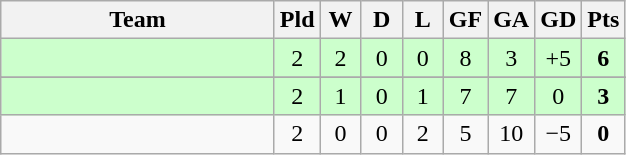<table class="wikitable" style="text-align: center;">
<tr>
<th width="175">Team</th>
<th width="20">Pld</th>
<th width="20">W</th>
<th width="20">D</th>
<th width="20">L</th>
<th width="20">GF</th>
<th width="20">GA</th>
<th width="20">GD</th>
<th width="20">Pts</th>
</tr>
<tr bgcolor="#ccffcc">
<td align="left"></td>
<td>2</td>
<td>2</td>
<td>0</td>
<td>0</td>
<td>8</td>
<td>3</td>
<td>+5</td>
<td><strong>6</strong></td>
</tr>
<tr>
</tr>
<tr bgcolor="#ccffcc">
<td align="left"></td>
<td>2</td>
<td>1</td>
<td>0</td>
<td>1</td>
<td>7</td>
<td>7</td>
<td>0</td>
<td><strong>3</strong></td>
</tr>
<tr>
<td align="left"></td>
<td>2</td>
<td>0</td>
<td>0</td>
<td>2</td>
<td>5</td>
<td>10</td>
<td>−5</td>
<td><strong>0</strong></td>
</tr>
</table>
